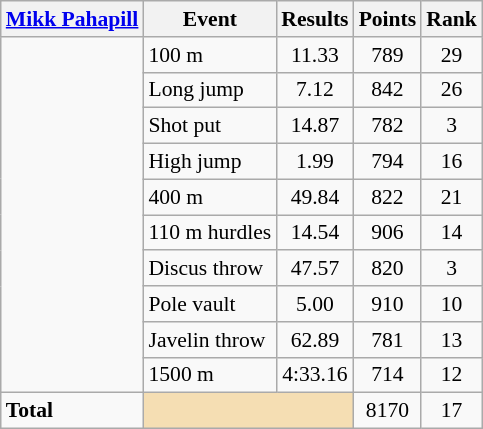<table class=wikitable style="font-size:90%;">
<tr>
<th><strong><a href='#'>Mikk Pahapill</a></strong></th>
<th>Event</th>
<th>Results</th>
<th>Points</th>
<th>Rank</th>
</tr>
<tr style="border-top: single;">
<td rowspan="10"></td>
<td>100 m</td>
<td align=center>11.33</td>
<td align=center>789</td>
<td align=center>29</td>
</tr>
<tr>
<td>Long jump</td>
<td align=center>7.12</td>
<td align=center>842</td>
<td align=center>26</td>
</tr>
<tr>
<td>Shot put</td>
<td align=center>14.87</td>
<td align=center>782</td>
<td align=center>3</td>
</tr>
<tr>
<td>High jump</td>
<td align=center>1.99</td>
<td align=center>794</td>
<td align=center>16</td>
</tr>
<tr>
<td>400 m</td>
<td align=center>49.84</td>
<td align=center>822</td>
<td align=center>21</td>
</tr>
<tr>
<td>110 m hurdles</td>
<td align=center>14.54</td>
<td align=center>906</td>
<td align=center>14</td>
</tr>
<tr>
<td>Discus throw</td>
<td align=center>47.57</td>
<td align=center>820</td>
<td align=center>3</td>
</tr>
<tr>
<td>Pole vault</td>
<td align=center>5.00</td>
<td align=center>910</td>
<td align=center>10</td>
</tr>
<tr>
<td>Javelin throw</td>
<td align=center>62.89</td>
<td align=center>781</td>
<td align=center>13</td>
</tr>
<tr>
<td>1500 m</td>
<td align=center>4:33.16</td>
<td align=center>714</td>
<td align=center>12</td>
</tr>
<tr style="border-top: single;">
<td><strong>Total</strong></td>
<td colspan="2" style="background:wheat;"></td>
<td align=center>8170</td>
<td align=center>17</td>
</tr>
</table>
